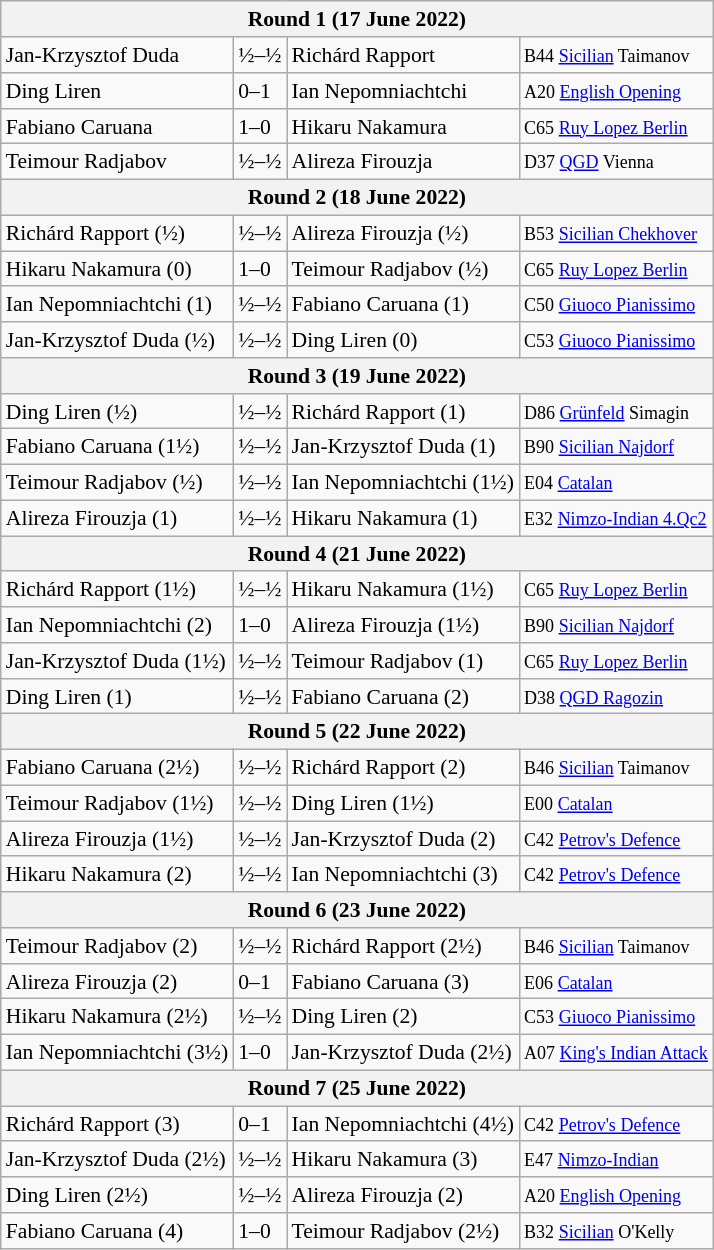<table class="wikitable mw-collapsible" style="display:inline-table; font-size: 90%">
<tr>
<th colspan="4">Round 1 (17 June 2022)</th>
</tr>
<tr>
<td>Jan-Krzysztof Duda</td>
<td>½–½</td>
<td>Richárd Rapport</td>
<td><small>B44 <a href='#'>Sicilian</a> Taimanov</small></td>
</tr>
<tr>
<td>Ding Liren</td>
<td>0–1</td>
<td>Ian Nepomniachtchi</td>
<td><small>A20 <a href='#'>English Opening</a></small></td>
</tr>
<tr>
<td>Fabiano Caruana</td>
<td>1–0</td>
<td>Hikaru Nakamura</td>
<td><small>C65 <a href='#'>Ruy Lopez Berlin</a></small></td>
</tr>
<tr>
<td>Teimour Radjabov</td>
<td>½–½</td>
<td>Alireza Firouzja</td>
<td><small>D37 <a href='#'>QGD</a> Vienna</small></td>
</tr>
<tr>
<th colspan="4">Round 2 (18 June 2022)</th>
</tr>
<tr>
<td>Richárd Rapport (½)</td>
<td>½–½</td>
<td>Alireza Firouzja (½)</td>
<td><small>B53 <a href='#'>Sicilian Chekhover</a></small></td>
</tr>
<tr>
<td>Hikaru Nakamura (0)</td>
<td>1–0</td>
<td>Teimour Radjabov (½)</td>
<td><small>C65 <a href='#'>Ruy Lopez Berlin</a></small></td>
</tr>
<tr>
<td>Ian Nepomniachtchi (1)</td>
<td>½–½</td>
<td>Fabiano Caruana (1)</td>
<td><small>C50 <a href='#'>Giuoco Pianissimo</a></small></td>
</tr>
<tr>
<td>Jan-Krzysztof Duda (½)</td>
<td>½–½</td>
<td>Ding Liren (0)</td>
<td><small>C53 <a href='#'>Giuoco Pianissimo</a></small></td>
</tr>
<tr>
<th colspan="4">Round 3 (19 June 2022)</th>
</tr>
<tr>
<td>Ding Liren (½)</td>
<td>½–½</td>
<td>Richárd Rapport (1)</td>
<td><small>D86 <a href='#'>Grünfeld</a> Simagin</small></td>
</tr>
<tr>
<td>Fabiano Caruana (1½)</td>
<td>½–½</td>
<td>Jan-Krzysztof Duda (1)</td>
<td><small>B90 <a href='#'>Sicilian Najdorf</a></small></td>
</tr>
<tr>
<td>Teimour Radjabov (½)</td>
<td>½–½</td>
<td>Ian Nepomniachtchi (1½)</td>
<td><small>E04 <a href='#'>Catalan</a></small></td>
</tr>
<tr>
<td>Alireza Firouzja (1)</td>
<td>½–½</td>
<td>Hikaru Nakamura (1)</td>
<td><small>E32 <a href='#'>Nimzo-Indian 4.Qc2</a></small></td>
</tr>
<tr>
<th colspan="4">Round 4 (21 June 2022)</th>
</tr>
<tr>
<td>Richárd Rapport (1½)</td>
<td>½–½</td>
<td>Hikaru Nakamura (1½)</td>
<td><small>C65 <a href='#'>Ruy Lopez Berlin</a></small></td>
</tr>
<tr>
<td>Ian Nepomniachtchi (2)</td>
<td>1–0</td>
<td>Alireza Firouzja (1½)</td>
<td><small>B90 <a href='#'>Sicilian Najdorf</a></small></td>
</tr>
<tr>
<td>Jan-Krzysztof Duda (1½)</td>
<td>½–½</td>
<td>Teimour Radjabov (1)</td>
<td><small>C65 <a href='#'>Ruy Lopez Berlin</a></small></td>
</tr>
<tr>
<td>Ding Liren (1)</td>
<td>½–½</td>
<td>Fabiano Caruana (2)</td>
<td><small>D38 <a href='#'>QGD Ragozin</a></small></td>
</tr>
<tr>
<th colspan="4">Round 5 (22 June 2022)</th>
</tr>
<tr>
<td>Fabiano Caruana (2½)</td>
<td>½–½</td>
<td>Richárd Rapport (2)</td>
<td><small>B46 <a href='#'>Sicilian</a> Taimanov</small></td>
</tr>
<tr>
<td>Teimour Radjabov (1½)</td>
<td>½–½</td>
<td>Ding Liren (1½)</td>
<td><small>E00 <a href='#'>Catalan</a></small></td>
</tr>
<tr>
<td>Alireza Firouzja (1½)</td>
<td>½–½</td>
<td>Jan-Krzysztof Duda (2)</td>
<td><small>C42 <a href='#'>Petrov's Defence</a></small></td>
</tr>
<tr>
<td>Hikaru Nakamura (2)</td>
<td>½–½</td>
<td>Ian Nepomniachtchi (3)</td>
<td><small>C42 <a href='#'>Petrov's Defence</a></small></td>
</tr>
<tr>
<th colspan="4">Round 6 (23 June 2022)</th>
</tr>
<tr>
<td>Teimour Radjabov (2)</td>
<td>½–½</td>
<td>Richárd Rapport (2½)</td>
<td><small>B46 <a href='#'>Sicilian</a> Taimanov</small></td>
</tr>
<tr>
<td>Alireza Firouzja (2)</td>
<td>0–1</td>
<td>Fabiano Caruana (3)</td>
<td><small>E06 <a href='#'>Catalan</a></small></td>
</tr>
<tr>
<td>Hikaru Nakamura (2½)</td>
<td>½–½</td>
<td>Ding Liren (2)</td>
<td><small>С53 <a href='#'>Giuoco Pianissimo</a></small></td>
</tr>
<tr>
<td>Ian Nepomniachtchi (3½)</td>
<td>1–0</td>
<td>Jan-Krzysztof Duda (2½)</td>
<td><small>A07 <a href='#'>King's Indian Attack</a></small></td>
</tr>
<tr>
<th colspan="4">Round 7 (25 June 2022)</th>
</tr>
<tr>
<td>Richárd Rapport (3)</td>
<td>0–1</td>
<td>Ian Nepomniachtchi (4½)</td>
<td><small>C42 <a href='#'>Petrov's Defence</a></small></td>
</tr>
<tr>
<td>Jan-Krzysztof Duda (2½)</td>
<td>½–½</td>
<td>Hikaru Nakamura (3)</td>
<td><small>E47 <a href='#'>Nimzo-Indian</a></small></td>
</tr>
<tr>
<td>Ding Liren (2½)</td>
<td>½–½</td>
<td>Alireza Firouzja (2)</td>
<td><small>A20 <a href='#'>English Opening</a></small></td>
</tr>
<tr>
<td>Fabiano Caruana (4)</td>
<td>1–0</td>
<td>Teimour Radjabov (2½)</td>
<td><small>B32 <a href='#'>Sicilian</a> O'Kelly</small></td>
</tr>
</table>
